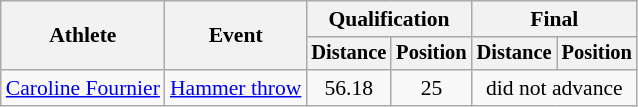<table class=wikitable style="font-size:90%">
<tr>
<th rowspan="2">Athlete</th>
<th rowspan="2">Event</th>
<th colspan="2">Qualification</th>
<th colspan="2">Final</th>
</tr>
<tr style="font-size:95%">
<th>Distance</th>
<th>Position</th>
<th>Distance</th>
<th>Position</th>
</tr>
<tr align=center>
<td align=left><a href='#'>Caroline Fournier</a></td>
<td align=left><a href='#'>Hammer throw</a></td>
<td>56.18</td>
<td>25</td>
<td colspan=2>did not advance</td>
</tr>
</table>
